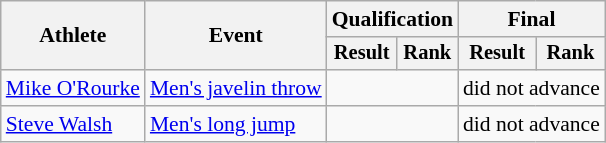<table class=wikitable style="font-size:90%">
<tr>
<th rowspan="2">Athlete</th>
<th rowspan="2">Event</th>
<th colspan="2">Qualification</th>
<th colspan="2">Final</th>
</tr>
<tr style="font-size:95%">
<th>Result</th>
<th>Rank</th>
<th>Result</th>
<th>Rank</th>
</tr>
<tr align=center>
<td align=left><a href='#'>Mike O'Rourke</a></td>
<td align=left><a href='#'>Men's javelin throw</a></td>
<td colspan=2></td>
<td colspan=2>did not advance</td>
</tr>
<tr align=center>
<td align=left><a href='#'>Steve Walsh</a></td>
<td align=left><a href='#'>Men's long jump</a></td>
<td colspan=2></td>
<td colspan=2>did not advance</td>
</tr>
</table>
